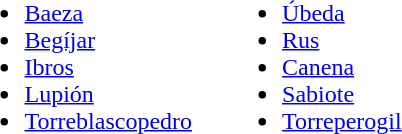<table>
<tr style="vertical-align: top;">
<td><br><ul><li><a href='#'>Baeza</a></li><li><a href='#'>Begíjar</a></li><li><a href='#'>Ibros</a></li><li><a href='#'>Lupión</a></li><li><a href='#'>Torreblascopedro</a></li></ul></td>
<td>   </td>
<td><br><ul><li><a href='#'>Úbeda</a></li><li><a href='#'>Rus</a></li><li><a href='#'>Canena</a></li><li><a href='#'>Sabiote</a></li><li><a href='#'>Torreperogil</a></li></ul></td>
</tr>
</table>
